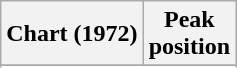<table class="wikitable plainrowheaders" style="text-align:center;">
<tr>
<th>Chart (1972)</th>
<th>Peak<br>position</th>
</tr>
<tr>
</tr>
<tr>
</tr>
</table>
